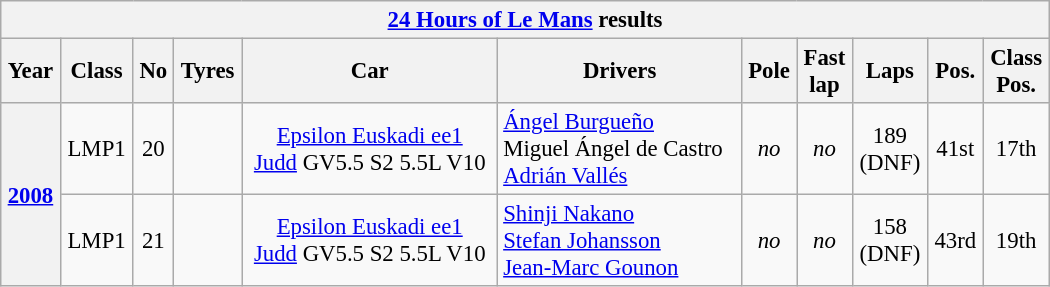<table class="wikitable collapsible" style="font-size:95%; width:700px">
<tr>
<th colspan=11><a href='#'>24 Hours of Le Mans</a> results</th>
</tr>
<tr>
<th>Year</th>
<th>Class</th>
<th>No</th>
<th>Tyres</th>
<th>Car</th>
<th>Drivers</th>
<th>Pole</th>
<th>Fast<br>lap</th>
<th>Laps</th>
<th>Pos.</th>
<th>Class<br>Pos.</th>
</tr>
<tr align="center">
<th rowspan=2><strong><a href='#'>2008</a></strong></th>
<td>LMP1</td>
<td>20</td>
<td></td>
<td><a href='#'>Epsilon Euskadi ee1</a><br><a href='#'>Judd</a> GV5.5 S2 5.5L V10</td>
<td align="left"> <a href='#'>Ángel Burgueño</a><br> Miguel Ángel de Castro<br> <a href='#'>Adrián Vallés</a></td>
<td><em>no</em></td>
<td><em>no</em></td>
<td>189<br>(DNF)</td>
<td>41st</td>
<td>17th</td>
</tr>
<tr align="center">
<td>LMP1</td>
<td>21</td>
<td></td>
<td><a href='#'>Epsilon Euskadi ee1</a><br><a href='#'>Judd</a> GV5.5 S2 5.5L V10</td>
<td align="left"> <a href='#'>Shinji Nakano</a><br> <a href='#'>Stefan Johansson</a><br> <a href='#'>Jean-Marc Gounon</a></td>
<td><em>no</em></td>
<td><em>no</em></td>
<td>158<br>(DNF)</td>
<td>43rd</td>
<td>19th</td>
</tr>
</table>
